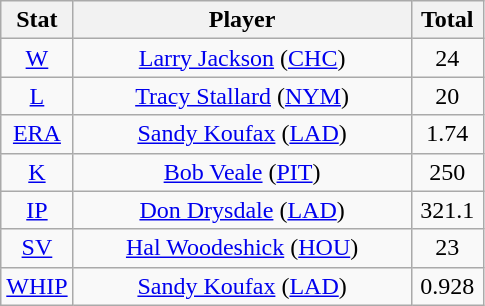<table class="wikitable" style="text-align:center;">
<tr>
<th style="width:15%;">Stat</th>
<th>Player</th>
<th style="width:15%;">Total</th>
</tr>
<tr>
<td><a href='#'>W</a></td>
<td><a href='#'>Larry Jackson</a> (<a href='#'>CHC</a>)</td>
<td>24</td>
</tr>
<tr>
<td><a href='#'>L</a></td>
<td><a href='#'>Tracy Stallard</a> (<a href='#'>NYM</a>)</td>
<td>20</td>
</tr>
<tr>
<td><a href='#'>ERA</a></td>
<td><a href='#'>Sandy Koufax</a> (<a href='#'>LAD</a>)</td>
<td>1.74</td>
</tr>
<tr>
<td><a href='#'>K</a></td>
<td><a href='#'>Bob Veale</a> (<a href='#'>PIT</a>)</td>
<td>250</td>
</tr>
<tr>
<td><a href='#'>IP</a></td>
<td><a href='#'>Don Drysdale</a> (<a href='#'>LAD</a>)</td>
<td>321.1</td>
</tr>
<tr>
<td><a href='#'>SV</a></td>
<td><a href='#'>Hal Woodeshick</a> (<a href='#'>HOU</a>)</td>
<td>23</td>
</tr>
<tr>
<td><a href='#'>WHIP</a></td>
<td><a href='#'>Sandy Koufax</a> (<a href='#'>LAD</a>)</td>
<td>0.928</td>
</tr>
</table>
